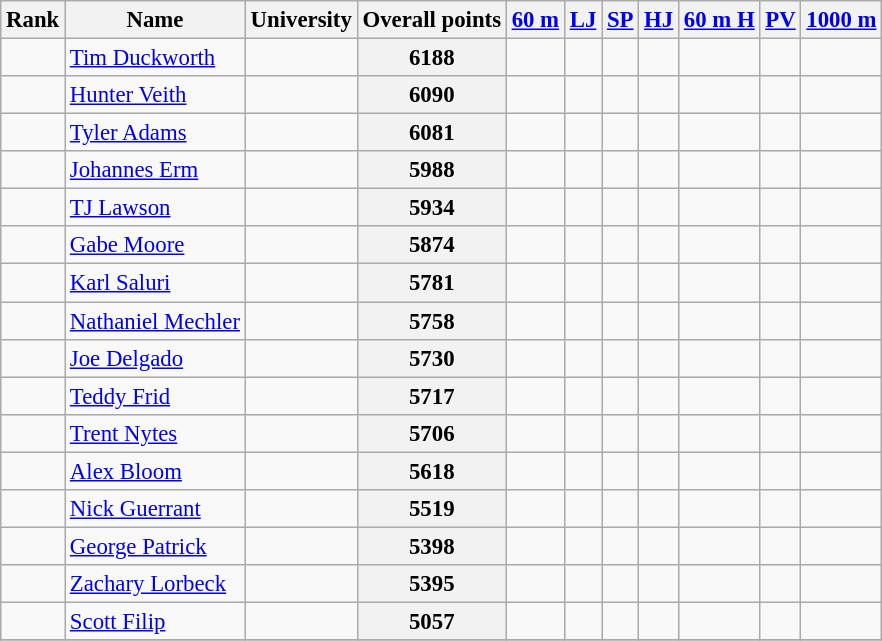<table class="wikitable sortable" style="font-size:95%; text-align:center;">
<tr>
<th>Rank</th>
<th>Name</th>
<th>University</th>
<th>Overall points</th>
<th><a href='#'>60 m</a></th>
<th><a href='#'>LJ</a></th>
<th><a href='#'>SP</a></th>
<th><a href='#'>HJ</a></th>
<th><a href='#'>60 m H</a></th>
<th><a href='#'>PV</a></th>
<th><a href='#'>1000 m</a></th>
</tr>
<tr>
<td></td>
<td align=left><a href='#'>Tim Duckworth</a></td>
<td></td>
<th>6188</th>
<td></td>
<td></td>
<td></td>
<td></td>
<td></td>
<td></td>
<td></td>
</tr>
<tr>
<td></td>
<td align=left><a href='#'>Hunter Veith</a></td>
<td></td>
<th>6090</th>
<td></td>
<td></td>
<td></td>
<td></td>
<td></td>
<td></td>
<td></td>
</tr>
<tr>
<td></td>
<td align=left><a href='#'>Tyler Adams</a></td>
<td></td>
<th>6081</th>
<td></td>
<td></td>
<td></td>
<td></td>
<td></td>
<td></td>
<td></td>
</tr>
<tr>
<td></td>
<td align=left><a href='#'>Johannes Erm</a></td>
<td></td>
<th>5988</th>
<td></td>
<td></td>
<td></td>
<td></td>
<td></td>
<td></td>
<td></td>
</tr>
<tr>
<td></td>
<td align=left><a href='#'>TJ Lawson</a></td>
<td></td>
<th>5934</th>
<td></td>
<td></td>
<td></td>
<td></td>
<td></td>
<td></td>
<td></td>
</tr>
<tr>
<td></td>
<td align=left><a href='#'>Gabe Moore</a></td>
<td></td>
<th>5874</th>
<td></td>
<td></td>
<td></td>
<td></td>
<td></td>
<td></td>
<td></td>
</tr>
<tr>
<td></td>
<td align=left><a href='#'>Karl Saluri</a></td>
<td></td>
<th>5781</th>
<td></td>
<td></td>
<td></td>
<td></td>
<td></td>
<td></td>
<td></td>
</tr>
<tr>
<td></td>
<td align=left><a href='#'>Nathaniel Mechler</a></td>
<td></td>
<th>5758</th>
<td></td>
<td></td>
<td></td>
<td></td>
<td></td>
<td></td>
<td></td>
</tr>
<tr>
<td></td>
<td align=left><a href='#'>Joe Delgado</a></td>
<td></td>
<th>5730</th>
<td></td>
<td></td>
<td></td>
<td></td>
<td></td>
<td></td>
<td></td>
</tr>
<tr>
<td></td>
<td align=left><a href='#'>Teddy Frid</a></td>
<td></td>
<th>5717</th>
<td></td>
<td></td>
<td></td>
<td></td>
<td></td>
<td></td>
<td></td>
</tr>
<tr>
<td></td>
<td align=left><a href='#'>Trent Nytes</a></td>
<td></td>
<th>5706</th>
<td></td>
<td></td>
<td></td>
<td></td>
<td></td>
<td></td>
<td></td>
</tr>
<tr>
<td></td>
<td align=left><a href='#'>Alex Bloom</a></td>
<td></td>
<th>5618</th>
<td></td>
<td></td>
<td></td>
<td></td>
<td></td>
<td></td>
<td></td>
</tr>
<tr>
<td></td>
<td align=left><a href='#'>Nick Guerrant</a></td>
<td></td>
<th>5519</th>
<td></td>
<td></td>
<td></td>
<td></td>
<td></td>
<td></td>
<td></td>
</tr>
<tr>
<td></td>
<td align=left><a href='#'>George Patrick</a></td>
<td></td>
<th>5398</th>
<td></td>
<td></td>
<td></td>
<td></td>
<td></td>
<td></td>
<td></td>
</tr>
<tr>
<td></td>
<td align=left><a href='#'>Zachary Lorbeck</a></td>
<td></td>
<th>5395</th>
<td></td>
<td></td>
<td></td>
<td></td>
<td></td>
<td></td>
<td></td>
</tr>
<tr>
<td></td>
<td align=left><a href='#'>Scott Filip</a></td>
<td></td>
<th>5057</th>
<td></td>
<td></td>
<td></td>
<td></td>
<td></td>
<td></td>
<td></td>
</tr>
<tr>
</tr>
</table>
